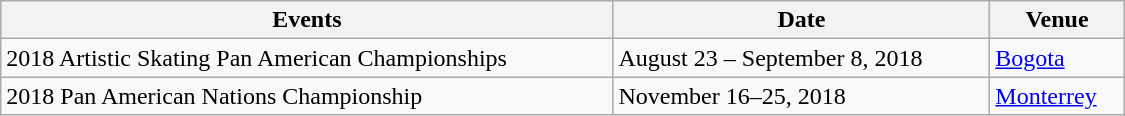<table class="wikitable" width=750>
<tr>
<th>Events</th>
<th>Date</th>
<th>Venue</th>
</tr>
<tr>
<td>2018 Artistic Skating Pan American Championships</td>
<td>August 23 – September 8, 2018</td>
<td> <a href='#'>Bogota</a></td>
</tr>
<tr>
<td>2018 Pan American Nations Championship</td>
<td>November 16–25, 2018</td>
<td> <a href='#'>Monterrey</a></td>
</tr>
</table>
